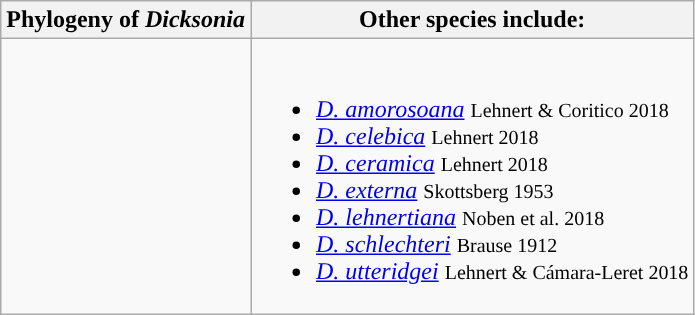<table class="wikitable">
<tr>
<th colspan=1>Phylogeny of <em>Dicksonia</em></th>
<th colspan=1>Other species include:</th>
</tr>
<tr>
<td style="vertical-align:top"><br></td>
<td><br><ul><li><em><a href='#'>D. amorosoana</a></em> <small>Lehnert & Coritico 2018</small></li><li><em><a href='#'>D. celebica</a></em> <small>Lehnert 2018</small></li><li><em><a href='#'>D. ceramica</a></em> <small>Lehnert 2018</small></li><li><em><a href='#'>D. externa</a></em> <small>Skottsberg 1953</small></li><li><em><a href='#'>D. lehnertiana</a></em> <small>Noben et al. 2018</small></li><li><em><a href='#'>D. schlechteri</a></em> <small>Brause 1912</small></li><li><em><a href='#'>D. utteridgei</a></em> <small>Lehnert & Cámara-Leret 2018</small></li></ul></td>
</tr>
</table>
